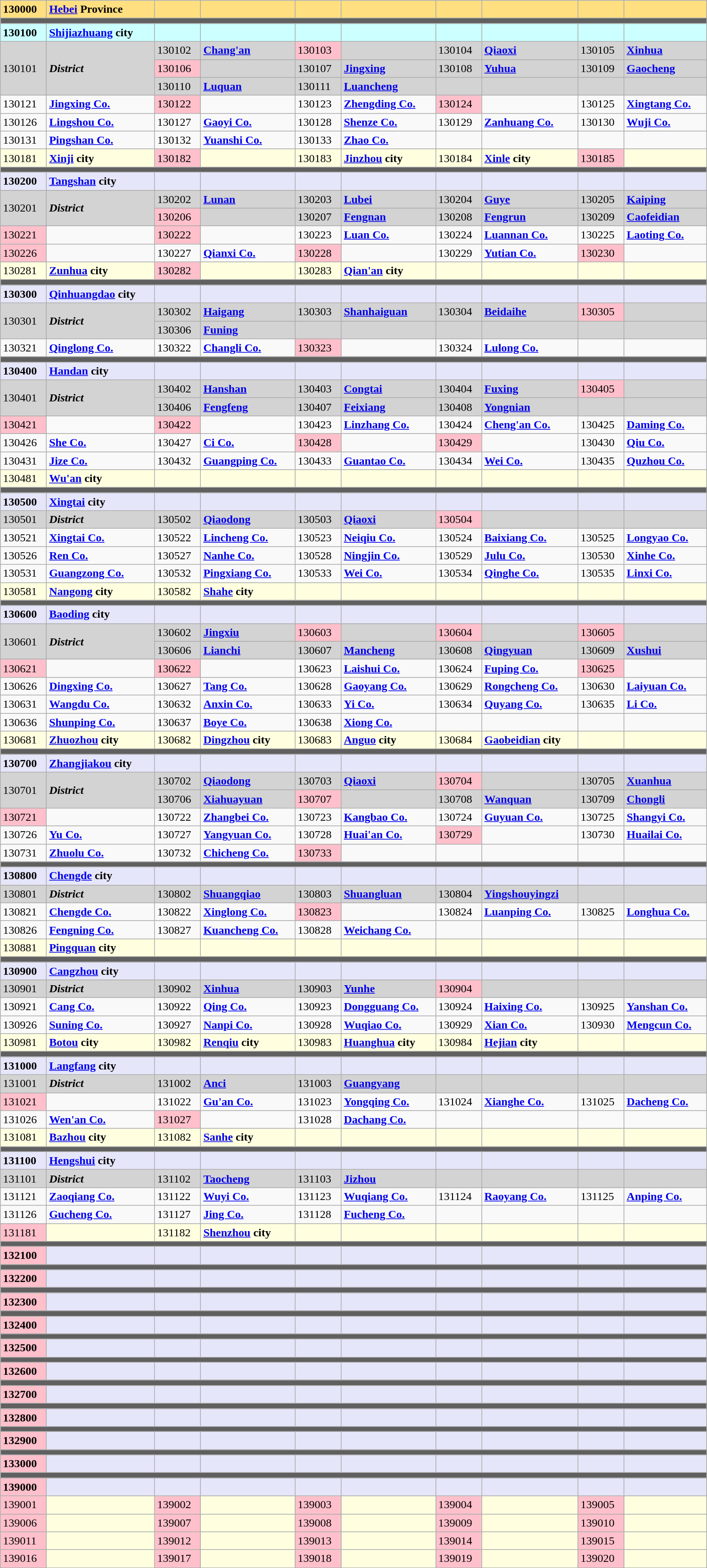<table class="wikitable" align="center" width="1000">
<tr ---- style="background:#FFDF80">
<td><strong>130000</strong></td>
<td><strong><a href='#'>Hebei</a> Province</strong><br></td>
<td></td>
<td></td>
<td></td>
<td></td>
<td></td>
<td></td>
<td></td>
<td></td>
</tr>
<tr style="background:#606060; height:2pt">
<td colspan="10"></td>
</tr>
<tr ---- style="background:#CCFFFF">
<td><strong>130100</strong></td>
<td><strong><a href='#'>Shijiazhuang</a> city</strong><br></td>
<td></td>
<td></td>
<td></td>
<td></td>
<td></td>
<td></td>
<td></td>
<td></td>
</tr>
<tr ---- style="background:#D3D3D3">
<td rowspan="3">130101</td>
<td rowspan="3"><strong><em>District</em></strong><br></td>
<td>130102</td>
<td><a href='#'><strong>Chang'an</strong></a><br></td>
<td bgcolor="#FFC0CB">130103</td>
<td><br></td>
<td>130104</td>
<td><a href='#'><strong>Qiaoxi</strong></a><br></td>
<td>130105</td>
<td><a href='#'><strong>Xinhua</strong></a><br></td>
</tr>
<tr ---- style="background:#D3D3D3">
<td bgcolor="#FFC0CB">130106</td>
<td><br></td>
<td>130107</td>
<td><a href='#'><strong>Jingxing</strong></a><br></td>
<td>130108</td>
<td><a href='#'><strong>Yuhua</strong></a><br></td>
<td>130109</td>
<td><a href='#'><strong>Gaocheng</strong></a><br></td>
</tr>
<tr ---- style="background:#D3D3D3">
<td>130110</td>
<td><a href='#'><strong>Luquan</strong></a><br></td>
<td>130111</td>
<td><a href='#'><strong>Luancheng</strong></a><br></td>
<td></td>
<td></td>
<td></td>
<td></td>
</tr>
<tr>
<td>130121</td>
<td><a href='#'><strong>Jingxing Co.</strong></a><br></td>
<td bgcolor="#FFC0CB">130122</td>
<td><br></td>
<td>130123</td>
<td><a href='#'><strong>Zhengding Co.</strong></a><br></td>
<td bgcolor="#FFC0CB">130124</td>
<td><br></td>
<td>130125</td>
<td><a href='#'><strong>Xingtang Co.</strong></a><br></td>
</tr>
<tr>
<td>130126</td>
<td><a href='#'><strong>Lingshou Co.</strong></a><br></td>
<td>130127</td>
<td><a href='#'><strong>Gaoyi Co.</strong></a><br></td>
<td>130128</td>
<td><a href='#'><strong>Shenze Co.</strong></a><br></td>
<td>130129</td>
<td><a href='#'><strong>Zanhuang Co.</strong></a><br></td>
<td>130130</td>
<td><a href='#'><strong>Wuji Co.</strong></a><br></td>
</tr>
<tr>
<td>130131</td>
<td><a href='#'><strong>Pingshan Co.</strong></a><br></td>
<td>130132</td>
<td><a href='#'><strong>Yuanshi Co.</strong></a><br></td>
<td>130133</td>
<td><a href='#'><strong>Zhao Co.</strong></a><br></td>
<td></td>
<td></td>
<td></td>
<td></td>
</tr>
<tr ---- style="background:lightyellow">
<td>130181</td>
<td><strong><a href='#'>Xinji</a> city</strong><br></td>
<td bgcolor="#FFC0CB">130182</td>
<td><br></td>
<td>130183</td>
<td><strong><a href='#'>Jinzhou</a> city</strong><br></td>
<td>130184</td>
<td><strong><a href='#'>Xinle</a> city</strong><br></td>
<td bgcolor="#FFC0CB">130185</td>
<td><br></td>
</tr>
<tr style="background:#606060; height:2pt">
<td colspan="10"></td>
</tr>
<tr ---- style="background:#E6E6FA">
<td><strong>130200</strong></td>
<td><strong><a href='#'>Tangshan</a> city</strong><br></td>
<td></td>
<td></td>
<td></td>
<td></td>
<td></td>
<td></td>
<td></td>
<td></td>
</tr>
<tr ---- style="background:#D3D3D3">
<td rowspan="2">130201</td>
<td rowspan="2"><strong><em>District</em></strong><br></td>
<td>130202</td>
<td><a href='#'><strong>Lunan</strong></a><br></td>
<td>130203</td>
<td><a href='#'><strong>Lubei</strong></a><br></td>
<td>130204</td>
<td><a href='#'><strong>Guye</strong></a><br></td>
<td>130205</td>
<td><a href='#'><strong>Kaiping</strong></a><br></td>
</tr>
<tr ---- style="background:#D3D3D3">
<td bgcolor="#FFC0CB">130206</td>
<td><br></td>
<td>130207</td>
<td><a href='#'><strong>Fengnan</strong></a><br></td>
<td>130208</td>
<td><a href='#'><strong>Fengrun</strong></a><br></td>
<td>130209</td>
<td><a href='#'><strong>Caofeidian</strong></a><br></td>
</tr>
<tr>
<td bgcolor="#FFC0CB">130221</td>
<td><br></td>
<td bgcolor="#FFC0CB">130222</td>
<td><br></td>
<td>130223</td>
<td><a href='#'><strong>Luan Co.</strong></a><br></td>
<td>130224</td>
<td><a href='#'><strong>Luannan Co.</strong></a><br></td>
<td>130225</td>
<td><a href='#'><strong>Laoting Co.</strong></a><br></td>
</tr>
<tr>
<td bgcolor="#FFC0CB">130226</td>
<td><br></td>
<td>130227</td>
<td><a href='#'><strong>Qianxi Co.</strong></a><br></td>
<td bgcolor="#FFC0CB">130228</td>
<td><br></td>
<td>130229</td>
<td><a href='#'><strong>Yutian Co.</strong></a><br></td>
<td bgcolor="#FFC0CB">130230</td>
<td><br></td>
</tr>
<tr ---- style="background:lightyellow">
<td>130281</td>
<td><strong><a href='#'>Zunhua</a> city</strong><br></td>
<td bgcolor="#FFC0CB">130282</td>
<td><br></td>
<td>130283</td>
<td><strong><a href='#'>Qian'an</a> city</strong><br></td>
<td></td>
<td></td>
<td></td>
<td></td>
</tr>
<tr style="background:#606060; height:2pt">
<td colspan="10"></td>
</tr>
<tr ---- style="background:#E6E6FA">
<td><strong>130300</strong></td>
<td><strong><a href='#'>Qinhuangdao</a> city</strong><br></td>
<td></td>
<td></td>
<td></td>
<td></td>
<td></td>
<td></td>
<td></td>
<td></td>
</tr>
<tr ---- style="background:#D3D3D3">
<td rowspan="2">130301</td>
<td rowspan="2"><strong><em>District</em></strong><br></td>
<td>130302</td>
<td><a href='#'><strong>Haigang</strong></a><br></td>
<td>130303</td>
<td><a href='#'><strong>Shanhaiguan</strong></a><br></td>
<td>130304</td>
<td><a href='#'><strong>Beidaihe</strong></a><br></td>
<td bgcolor="#FFC0CB">130305</td>
<td><br></td>
</tr>
<tr ---- style="background:#D3D3D3">
<td>130306</td>
<td><a href='#'><strong>Funing</strong></a><br></td>
<td></td>
<td></td>
<td></td>
<td></td>
<td></td>
<td></td>
</tr>
<tr>
<td>130321</td>
<td><a href='#'><strong>Qinglong Co.</strong></a><br></td>
<td>130322</td>
<td><a href='#'><strong>Changli Co.</strong></a><br></td>
<td bgcolor="#FFC0CB">130323</td>
<td><br></td>
<td>130324</td>
<td><a href='#'><strong>Lulong Co.</strong></a><br></td>
<td></td>
<td></td>
</tr>
<tr style="background:#606060; height:2pt">
<td colspan="10"></td>
</tr>
<tr ---- style="background:#E6E6FA">
<td><strong>130400</strong></td>
<td><strong><a href='#'>Handan</a> city</strong><br></td>
<td></td>
<td></td>
<td></td>
<td></td>
<td></td>
<td></td>
<td></td>
<td></td>
</tr>
<tr ---- style="background:#D3D3D3">
<td rowspan="2">130401</td>
<td rowspan="2"><strong><em>District</em></strong><br></td>
<td>130402</td>
<td><a href='#'><strong>Hanshan</strong></a><br></td>
<td>130403</td>
<td><a href='#'><strong>Congtai</strong></a><br></td>
<td>130404</td>
<td><a href='#'><strong>Fuxing</strong></a><br></td>
<td bgcolor="#FFC0CB">130405</td>
<td><br></td>
</tr>
<tr ---- style="background:#D3D3D3">
<td>130406</td>
<td><a href='#'><strong>Fengfeng</strong></a><br></td>
<td>130407</td>
<td><a href='#'><strong>Feixiang</strong></a><br></td>
<td>130408</td>
<td><a href='#'><strong>Yongnian</strong></a><br></td>
<td></td>
<td></td>
</tr>
<tr>
<td bgcolor="#FFC0CB">130421</td>
<td><br></td>
<td bgcolor="#FFC0CB">130422</td>
<td><br></td>
<td>130423</td>
<td><a href='#'><strong>Linzhang Co.</strong></a><br></td>
<td>130424</td>
<td><a href='#'><strong>Cheng'an Co.</strong></a><br></td>
<td>130425</td>
<td><a href='#'><strong>Daming Co.</strong></a><br></td>
</tr>
<tr>
<td>130426</td>
<td><a href='#'><strong>She Co.</strong></a><br></td>
<td>130427</td>
<td><a href='#'><strong>Ci Co.</strong></a><br></td>
<td bgcolor="#FFC0CB">130428</td>
<td><br></td>
<td bgcolor="#FFC0CB">130429</td>
<td><br></td>
<td>130430</td>
<td><a href='#'><strong>Qiu Co.</strong></a><br></td>
</tr>
<tr>
<td>130431</td>
<td><a href='#'><strong>Jize Co.</strong></a><br></td>
<td>130432</td>
<td><a href='#'><strong>Guangping Co.</strong></a><br></td>
<td>130433</td>
<td><a href='#'><strong>Guantao Co.</strong></a><br></td>
<td>130434</td>
<td><a href='#'><strong>Wei Co.</strong></a><br></td>
<td>130435</td>
<td><a href='#'><strong>Quzhou Co.</strong></a><br></td>
</tr>
<tr ---- style="background:lightyellow">
<td>130481</td>
<td><strong><a href='#'>Wu'an</a> city</strong><br></td>
<td></td>
<td></td>
<td></td>
<td></td>
<td></td>
<td></td>
<td></td>
<td></td>
</tr>
<tr style="background:#606060; height:2pt">
<td colspan="10"></td>
</tr>
<tr ---- style="background:#E6E6FA">
<td><strong>130500</strong></td>
<td><strong><a href='#'>Xingtai</a> city</strong><br></td>
<td></td>
<td></td>
<td></td>
<td></td>
<td></td>
<td></td>
<td></td>
<td></td>
</tr>
<tr ---- style="background:#D3D3D3">
<td>130501</td>
<td><strong><em>District</em></strong><br></td>
<td>130502</td>
<td><a href='#'><strong>Qiaodong</strong></a><br></td>
<td>130503</td>
<td><a href='#'><strong>Qiaoxi</strong></a><br></td>
<td bgcolor="#FFC0CB">130504</td>
<td><br></td>
<td></td>
<td></td>
</tr>
<tr>
<td>130521</td>
<td><a href='#'><strong>Xingtai Co.</strong></a><br></td>
<td>130522</td>
<td><a href='#'><strong>Lincheng Co.</strong></a><br></td>
<td>130523</td>
<td><a href='#'><strong>Neiqiu Co.</strong></a><br></td>
<td>130524</td>
<td><a href='#'><strong>Baixiang Co.</strong></a><br></td>
<td>130525</td>
<td><a href='#'><strong>Longyao Co.</strong></a><br></td>
</tr>
<tr>
<td>130526</td>
<td><a href='#'><strong>Ren Co.</strong></a><br></td>
<td>130527</td>
<td><a href='#'><strong>Nanhe Co.</strong></a><br></td>
<td>130528</td>
<td><a href='#'><strong>Ningjin Co.</strong></a><br></td>
<td>130529</td>
<td><a href='#'><strong>Julu Co.</strong></a><br></td>
<td>130530</td>
<td><a href='#'><strong>Xinhe Co.</strong></a><br></td>
</tr>
<tr>
<td>130531</td>
<td><a href='#'><strong>Guangzong Co.</strong></a><br></td>
<td>130532</td>
<td><a href='#'><strong>Pingxiang Co.</strong></a><br></td>
<td>130533</td>
<td><a href='#'><strong>Wei Co.</strong></a><br></td>
<td>130534</td>
<td><a href='#'><strong>Qinghe Co.</strong></a><br></td>
<td>130535</td>
<td><a href='#'><strong>Linxi Co.</strong></a><br></td>
</tr>
<tr ---- style="background:lightyellow">
<td>130581</td>
<td><strong><a href='#'>Nangong</a> city</strong><br></td>
<td>130582</td>
<td><strong><a href='#'>Shahe</a> city</strong><br></td>
<td></td>
<td></td>
<td></td>
<td></td>
<td></td>
<td></td>
</tr>
<tr style="background:#606060; height:2pt">
<td colspan="10"></td>
</tr>
<tr ---- style="background:#E6E6FA">
<td><strong>130600</strong></td>
<td><strong><a href='#'>Baoding</a> city</strong><br></td>
<td></td>
<td></td>
<td></td>
<td></td>
<td></td>
<td></td>
<td></td>
<td></td>
</tr>
<tr ---- style="background:#D3D3D3">
<td rowspan="2">130601</td>
<td rowspan="2"><strong><em>District</em></strong><br></td>
<td>130602</td>
<td><a href='#'><strong>Jingxiu</strong></a><br></td>
<td bgcolor="#FFC0CB">130603</td>
<td><br></td>
<td bgcolor="#FFC0CB">130604</td>
<td><br></td>
<td bgcolor="#FFC0CB">130605</td>
<td><br></td>
</tr>
<tr ---- style="background:#D3D3D3">
<td>130606</td>
<td><a href='#'><strong>Lianchi</strong></a><br></td>
<td>130607</td>
<td><a href='#'><strong>Mancheng</strong></a><br></td>
<td>130608</td>
<td><a href='#'><strong>Qingyuan</strong></a><br></td>
<td>130609</td>
<td><a href='#'><strong>Xushui</strong></a><br></td>
</tr>
<tr>
<td bgcolor="#FFC0CB">130621</td>
<td><br></td>
<td bgcolor="#FFC0CB">130622</td>
<td><br></td>
<td>130623</td>
<td><a href='#'><strong>Laishui Co.</strong></a><br></td>
<td>130624</td>
<td><a href='#'><strong>Fuping Co.</strong></a><br></td>
<td bgcolor="#FFC0CB">130625</td>
<td><br></td>
</tr>
<tr>
<td>130626</td>
<td><a href='#'><strong>Dingxing Co.</strong></a><br></td>
<td>130627</td>
<td><a href='#'><strong>Tang Co.</strong></a><br></td>
<td>130628</td>
<td><a href='#'><strong>Gaoyang Co.</strong></a><br></td>
<td>130629</td>
<td><a href='#'><strong>Rongcheng Co.</strong></a><br></td>
<td>130630</td>
<td><a href='#'><strong>Laiyuan Co.</strong></a><br></td>
</tr>
<tr>
<td>130631</td>
<td><a href='#'><strong>Wangdu Co.</strong></a><br></td>
<td>130632</td>
<td><a href='#'><strong>Anxin Co.</strong></a><br></td>
<td>130633</td>
<td><a href='#'><strong>Yi Co.</strong></a><br></td>
<td>130634</td>
<td><a href='#'><strong>Quyang Co.</strong></a><br></td>
<td>130635</td>
<td><a href='#'><strong>Li Co.</strong></a><br></td>
</tr>
<tr>
<td>130636</td>
<td><a href='#'><strong>Shunping Co.</strong></a><br></td>
<td>130637</td>
<td><a href='#'><strong>Boye Co.</strong></a><br></td>
<td>130638</td>
<td><a href='#'><strong>Xiong Co.</strong></a><br></td>
<td></td>
<td></td>
<td></td>
<td></td>
</tr>
<tr ---- style="background:lightyellow">
<td>130681</td>
<td><strong><a href='#'>Zhuozhou</a> city</strong><br></td>
<td>130682</td>
<td><strong><a href='#'>Dingzhou</a> city</strong><br></td>
<td>130683</td>
<td><strong><a href='#'>Anguo</a> city</strong><br></td>
<td>130684</td>
<td><strong><a href='#'>Gaobeidian</a> city</strong><br></td>
<td></td>
<td></td>
</tr>
<tr style="background:#606060; height:2pt">
<td colspan="10"></td>
</tr>
<tr ---- style="background:#E6E6FA">
<td><strong>130700</strong></td>
<td><strong><a href='#'>Zhangjiakou</a> city</strong><br></td>
<td></td>
<td></td>
<td></td>
<td></td>
<td></td>
<td></td>
<td></td>
<td></td>
</tr>
<tr ---- style="background:#D3D3D3">
<td rowspan="2">130701</td>
<td rowspan="2"><strong><em>District</em></strong><br></td>
<td>130702</td>
<td><a href='#'><strong>Qiaodong</strong></a><br></td>
<td>130703</td>
<td><a href='#'><strong>Qiaoxi</strong></a><br></td>
<td bgcolor="#FFC0CB">130704</td>
<td><br></td>
<td>130705</td>
<td><a href='#'><strong>Xuanhua</strong></a><br></td>
</tr>
<tr ---- style="background:#D3D3D3">
<td>130706</td>
<td><a href='#'><strong>Xiahuayuan</strong></a><br></td>
<td bgcolor="#FFC0CB">130707</td>
<td><br></td>
<td>130708</td>
<td><a href='#'><strong>Wanquan</strong></a><br></td>
<td>130709</td>
<td><a href='#'><strong>Chongli</strong></a><br></td>
</tr>
<tr>
<td bgcolor="#FFC0CB">130721</td>
<td><br></td>
<td>130722</td>
<td><a href='#'><strong>Zhangbei Co.</strong></a><br></td>
<td>130723</td>
<td><a href='#'><strong>Kangbao Co.</strong></a><br></td>
<td>130724</td>
<td><a href='#'><strong>Guyuan Co.</strong></a><br></td>
<td>130725</td>
<td><a href='#'><strong>Shangyi Co.</strong></a><br></td>
</tr>
<tr>
<td>130726</td>
<td><a href='#'><strong>Yu Co.</strong></a><br></td>
<td>130727</td>
<td><a href='#'><strong>Yangyuan Co.</strong></a><br></td>
<td>130728</td>
<td><a href='#'><strong>Huai'an Co.</strong></a><br></td>
<td bgcolor="#FFC0CB">130729</td>
<td><br></td>
<td>130730</td>
<td><a href='#'><strong>Huailai Co.</strong></a><br></td>
</tr>
<tr>
<td>130731</td>
<td><a href='#'><strong>Zhuolu Co.</strong></a><br></td>
<td>130732</td>
<td><a href='#'><strong>Chicheng Co.</strong></a><br></td>
<td bgcolor="#FFC0CB">130733</td>
<td><br></td>
<td></td>
<td></td>
<td></td>
<td></td>
</tr>
<tr style="background:#606060; height:2pt">
<td colspan="10"></td>
</tr>
<tr ---- style="background:#E6E6FA">
<td><strong>130800</strong></td>
<td><strong><a href='#'>Chengde</a> city</strong><br></td>
<td></td>
<td></td>
<td></td>
<td></td>
<td></td>
<td></td>
<td></td>
<td></td>
</tr>
<tr ---- style="background:#D3D3D3">
<td>130801</td>
<td><strong><em>District</em></strong><br></td>
<td>130802</td>
<td><a href='#'><strong>Shuangqiao</strong></a><br></td>
<td>130803</td>
<td><a href='#'><strong>Shuangluan</strong></a><br></td>
<td>130804</td>
<td><a href='#'><strong>Yingshouyingzi</strong></a><br></td>
<td></td>
<td></td>
</tr>
<tr>
<td>130821</td>
<td><a href='#'><strong>Chengde Co.</strong></a><br></td>
<td>130822</td>
<td><a href='#'><strong>Xinglong Co.</strong></a><br></td>
<td bgcolor="#FFC0CB">130823</td>
<td><br></td>
<td>130824</td>
<td><a href='#'><strong>Luanping Co.</strong></a><br></td>
<td>130825</td>
<td><a href='#'><strong>Longhua Co.</strong></a><br></td>
</tr>
<tr>
<td>130826</td>
<td><a href='#'><strong>Fengning Co.</strong></a><br></td>
<td>130827</td>
<td><a href='#'><strong>Kuancheng Co.</strong></a><br></td>
<td>130828</td>
<td><a href='#'><strong>Weichang Co.</strong></a><br></td>
<td></td>
<td></td>
<td></td>
<td></td>
</tr>
<tr ---- style="background:lightyellow">
<td>130881</td>
<td><strong><a href='#'>Pingquan</a> city</strong><br></td>
<td></td>
<td></td>
<td></td>
<td></td>
<td></td>
<td></td>
<td></td>
<td></td>
</tr>
<tr style="background:#606060; height:2pt">
<td colspan="10"></td>
</tr>
<tr ---- style="background:#E6E6FA">
<td><strong>130900</strong></td>
<td><strong><a href='#'>Cangzhou</a> city</strong><br></td>
<td></td>
<td></td>
<td></td>
<td></td>
<td></td>
<td></td>
<td></td>
<td></td>
</tr>
<tr ---- style="background:#D3D3D3">
<td>130901</td>
<td><strong><em>District</em></strong><br></td>
<td>130902</td>
<td><a href='#'><strong>Xinhua</strong></a><br></td>
<td>130903</td>
<td><a href='#'><strong>Yunhe</strong></a><br></td>
<td bgcolor="#FFC0CB">130904</td>
<td><br></td>
<td></td>
<td></td>
</tr>
<tr>
<td>130921</td>
<td><a href='#'><strong>Cang Co.</strong></a><br></td>
<td>130922</td>
<td><a href='#'><strong>Qing Co.</strong></a><br></td>
<td>130923</td>
<td><a href='#'><strong>Dongguang Co.</strong></a><br></td>
<td>130924</td>
<td><a href='#'><strong>Haixing Co.</strong></a><br></td>
<td>130925</td>
<td><a href='#'><strong>Yanshan Co.</strong></a><br></td>
</tr>
<tr>
<td>130926</td>
<td><a href='#'><strong>Suning Co.</strong></a><br></td>
<td>130927</td>
<td><a href='#'><strong>Nanpi Co.</strong></a><br></td>
<td>130928</td>
<td><a href='#'><strong>Wuqiao Co.</strong></a><br></td>
<td>130929</td>
<td><a href='#'><strong>Xian Co.</strong></a><br></td>
<td>130930</td>
<td><a href='#'><strong>Mengcun Co.</strong></a><br></td>
</tr>
<tr ---- style="background:lightyellow">
<td>130981</td>
<td><strong><a href='#'>Botou</a> city</strong><br></td>
<td>130982</td>
<td><strong><a href='#'>Renqiu</a> city</strong><br></td>
<td>130983</td>
<td><strong><a href='#'>Huanghua</a> city</strong><br></td>
<td>130984</td>
<td><strong><a href='#'>Hejian</a> city</strong><br></td>
<td></td>
<td></td>
</tr>
<tr style="background:#606060; height:2pt">
<td colspan="10"></td>
</tr>
<tr ---- style="background:#E6E6FA">
<td><strong>131000</strong></td>
<td><strong><a href='#'>Langfang</a> city</strong><br></td>
<td></td>
<td></td>
<td></td>
<td></td>
<td></td>
<td></td>
<td></td>
<td></td>
</tr>
<tr ---- style="background:#D3D3D3">
<td>131001</td>
<td><strong><em>District</em></strong><br></td>
<td>131002</td>
<td><a href='#'><strong>Anci</strong></a><br></td>
<td>131003</td>
<td><a href='#'><strong>Guangyang</strong></a><br></td>
<td></td>
<td></td>
<td></td>
<td></td>
</tr>
<tr>
<td bgcolor="#FFC0CB">131021</td>
<td><br></td>
<td>131022</td>
<td><a href='#'><strong>Gu'an Co.</strong></a><br></td>
<td>131023</td>
<td><a href='#'><strong>Yongqing Co.</strong></a><br></td>
<td>131024</td>
<td><a href='#'><strong>Xianghe Co.</strong></a><br></td>
<td>131025</td>
<td><a href='#'><strong>Dacheng Co.</strong></a><br></td>
</tr>
<tr>
<td>131026</td>
<td><a href='#'><strong>Wen'an Co.</strong></a><br></td>
<td bgcolor="#FFC0CB">131027</td>
<td><br></td>
<td>131028</td>
<td><a href='#'><strong>Dachang Co.</strong></a><br></td>
<td></td>
<td></td>
<td></td>
<td></td>
</tr>
<tr ---- style="background:lightyellow">
<td>131081</td>
<td><strong><a href='#'>Bazhou</a> city</strong><br></td>
<td>131082</td>
<td><strong><a href='#'>Sanhe</a> city</strong><br></td>
<td></td>
<td></td>
<td></td>
<td></td>
<td></td>
<td></td>
</tr>
<tr style="background:#606060; height:2pt">
<td colspan="10"></td>
</tr>
<tr ---- style="background:#E6E6FA">
<td><strong>131100</strong></td>
<td><strong><a href='#'>Hengshui</a> city</strong><br></td>
<td></td>
<td></td>
<td></td>
<td></td>
<td></td>
<td></td>
<td></td>
<td></td>
</tr>
<tr ---- style="background:#D3D3D3">
<td>131101</td>
<td><strong><em>District</em></strong><br></td>
<td>131102</td>
<td><a href='#'><strong>Taocheng</strong></a><br></td>
<td>131103</td>
<td><a href='#'><strong>Jizhou</strong></a><br></td>
<td></td>
<td></td>
<td></td>
<td></td>
</tr>
<tr>
<td>131121</td>
<td><a href='#'><strong>Zaoqiang Co.</strong></a><br></td>
<td>131122</td>
<td><a href='#'><strong>Wuyi Co.</strong></a><br></td>
<td>131123</td>
<td><a href='#'><strong>Wuqiang Co.</strong></a><br></td>
<td>131124</td>
<td><a href='#'><strong>Raoyang Co.</strong></a><br></td>
<td>131125</td>
<td><a href='#'><strong>Anping Co.</strong></a><br></td>
</tr>
<tr>
<td>131126</td>
<td><a href='#'><strong>Gucheng Co.</strong></a><br></td>
<td>131127</td>
<td><a href='#'><strong>Jing Co.</strong></a><br></td>
<td>131128</td>
<td><a href='#'><strong>Fucheng Co.</strong></a><br></td>
<td></td>
<td></td>
<td></td>
<td></td>
</tr>
<tr ---- style="background:lightyellow">
<td bgcolor="#FFC0CB">131181</td>
<td><br></td>
<td>131182</td>
<td><strong><a href='#'>Shenzhou</a> city</strong><br></td>
<td></td>
<td></td>
<td></td>
<td></td>
<td></td>
<td></td>
</tr>
<tr style="background:#606060; height:2pt">
<td colspan="10"></td>
</tr>
<tr ---- style="background:#E6E6FA">
<td bgcolor="#FFC0CB"><strong>132100</strong></td>
<td><br></td>
<td></td>
<td></td>
<td></td>
<td></td>
<td></td>
<td></td>
<td></td>
<td></td>
</tr>
<tr style="background:#606060; height:2pt">
<td colspan="10"></td>
</tr>
<tr ---- style="background:#E6E6FA">
<td bgcolor="#FFC0CB"><strong>132200</strong></td>
<td><br></td>
<td></td>
<td></td>
<td></td>
<td></td>
<td></td>
<td></td>
<td></td>
<td></td>
</tr>
<tr style="background:#606060; height:2pt">
<td colspan="10"></td>
</tr>
<tr ---- style="background:#E6E6FA">
<td bgcolor="#FFC0CB"><strong>132300</strong></td>
<td><br></td>
<td></td>
<td></td>
<td></td>
<td></td>
<td></td>
<td></td>
<td></td>
<td></td>
</tr>
<tr style="background:#606060; height:2pt">
<td colspan="10"></td>
</tr>
<tr ---- style="background:#E6E6FA">
<td bgcolor="#FFC0CB"><strong>132400</strong></td>
<td><br></td>
<td></td>
<td></td>
<td></td>
<td></td>
<td></td>
<td></td>
<td></td>
<td></td>
</tr>
<tr style="background:#606060; height:2pt">
<td colspan="10"></td>
</tr>
<tr ---- style="background:#E6E6FA">
<td bgcolor="#FFC0CB"><strong>132500</strong></td>
<td><br></td>
<td></td>
<td></td>
<td></td>
<td></td>
<td></td>
<td></td>
<td></td>
<td></td>
</tr>
<tr style="background:#606060; height:2pt">
<td colspan="10"></td>
</tr>
<tr ---- style="background:#E6E6FA">
<td bgcolor="#FFC0CB"><strong>132600</strong></td>
<td><br></td>
<td></td>
<td></td>
<td></td>
<td></td>
<td></td>
<td></td>
<td></td>
<td></td>
</tr>
<tr style="background:#606060; height:2pt">
<td colspan="10"></td>
</tr>
<tr ---- style="background:#E6E6FA">
<td bgcolor="#FFC0CB"><strong>132700</strong></td>
<td><br></td>
<td></td>
<td></td>
<td></td>
<td></td>
<td></td>
<td></td>
<td></td>
<td></td>
</tr>
<tr style="background:#606060; height:2pt">
<td colspan="10"></td>
</tr>
<tr ---- style="background:#E6E6FA">
<td bgcolor="#FFC0CB"><strong>132800</strong></td>
<td><br></td>
<td></td>
<td></td>
<td></td>
<td></td>
<td></td>
<td></td>
<td></td>
<td></td>
</tr>
<tr style="background:#606060; height:2pt">
<td colspan="10"></td>
</tr>
<tr ---- style="background:#E6E6FA">
<td bgcolor="#FFC0CB"><strong>132900</strong></td>
<td><br></td>
<td></td>
<td></td>
<td></td>
<td></td>
<td></td>
<td></td>
<td></td>
<td></td>
</tr>
<tr style="background:#606060; height:2pt">
<td colspan="10"></td>
</tr>
<tr ---- style="background:#E6E6FA">
<td bgcolor="#FFC0CB"><strong>133000</strong></td>
<td><br></td>
<td></td>
<td></td>
<td></td>
<td></td>
<td></td>
<td></td>
<td></td>
<td></td>
</tr>
<tr style="background:#606060; height:2pt">
<td colspan="10"></td>
</tr>
<tr ---- style="background:#E6E6FA">
<td bgcolor="#FFC0CB"><strong>139000</strong></td>
<td><br></td>
<td></td>
<td></td>
<td></td>
<td></td>
<td></td>
<td></td>
<td></td>
<td></td>
</tr>
<tr ---- style="background:lightyellow">
<td bgcolor="#FFC0CB">139001</td>
<td><br></td>
<td bgcolor="#FFC0CB">139002</td>
<td><br></td>
<td bgcolor="#FFC0CB">139003</td>
<td><br></td>
<td bgcolor="#FFC0CB">139004</td>
<td><br></td>
<td bgcolor="#FFC0CB">139005</td>
<td><br></td>
</tr>
<tr ---- style="background:lightyellow">
<td bgcolor="#FFC0CB">139006</td>
<td><br></td>
<td bgcolor="#FFC0CB">139007</td>
<td><br></td>
<td bgcolor="#FFC0CB">139008</td>
<td><br></td>
<td bgcolor="#FFC0CB">139009</td>
<td><br></td>
<td bgcolor="#FFC0CB">139010</td>
<td><br></td>
</tr>
<tr ---- style="background:lightyellow">
<td bgcolor="#FFC0CB">139011</td>
<td><br></td>
<td bgcolor="#FFC0CB">139012</td>
<td><br></td>
<td bgcolor="#FFC0CB">139013</td>
<td><br></td>
<td bgcolor="#FFC0CB">139014</td>
<td><br></td>
<td bgcolor="#FFC0CB">139015</td>
<td><br></td>
</tr>
<tr ---- style="background:lightyellow">
<td bgcolor="#FFC0CB">139016</td>
<td><br></td>
<td bgcolor="#FFC0CB">139017</td>
<td><br></td>
<td bgcolor="#FFC0CB">139018</td>
<td><br></td>
<td bgcolor="#FFC0CB">139019</td>
<td><br></td>
<td bgcolor="#FFC0CB">139020</td>
<td><br></td>
</tr>
</table>
